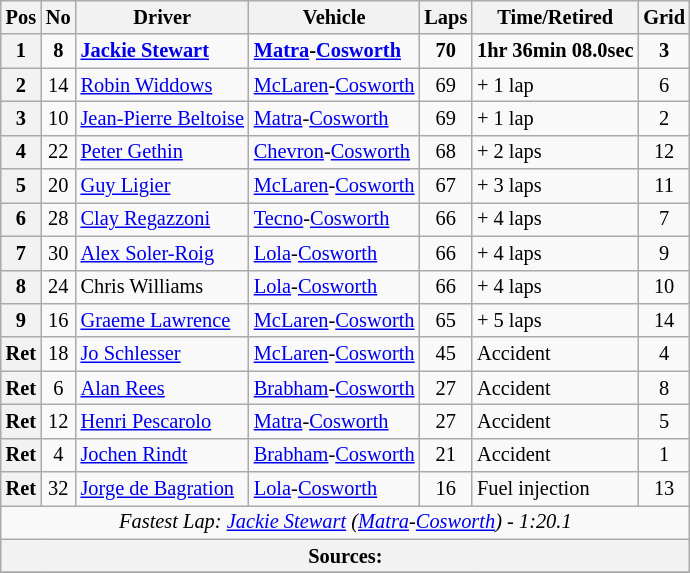<table class="wikitable" style="font-size: 85%;">
<tr>
<th>Pos</th>
<th>No</th>
<th>Driver</th>
<th>Vehicle</th>
<th>Laps</th>
<th>Time/Retired</th>
<th>Grid</th>
</tr>
<tr>
<th>1</th>
<td align="center"><strong>8</strong></td>
<td> <strong><a href='#'>Jackie Stewart</a></strong></td>
<td><strong><a href='#'>Matra</a>-<a href='#'>Cosworth</a></strong></td>
<td align="center"><strong>70</strong></td>
<td><strong>1hr 36min 08.0sec</strong></td>
<td align="center"><strong>3</strong></td>
</tr>
<tr>
<th>2</th>
<td align="center">14</td>
<td> <a href='#'>Robin Widdows</a></td>
<td><a href='#'>McLaren</a>-<a href='#'>Cosworth</a></td>
<td align="center">69</td>
<td>+ 1 lap</td>
<td align="center">6</td>
</tr>
<tr>
<th>3</th>
<td align="center">10</td>
<td> <a href='#'>Jean-Pierre Beltoise</a></td>
<td><a href='#'>Matra</a>-<a href='#'>Cosworth</a></td>
<td align="center">69</td>
<td>+ 1 lap</td>
<td align="center">2</td>
</tr>
<tr>
<th>4</th>
<td align="center">22</td>
<td> <a href='#'>Peter Gethin</a></td>
<td><a href='#'>Chevron</a>-<a href='#'>Cosworth</a></td>
<td align="center">68</td>
<td>+ 2 laps</td>
<td align="center">12</td>
</tr>
<tr>
<th>5</th>
<td align="center">20</td>
<td> <a href='#'>Guy Ligier</a></td>
<td><a href='#'>McLaren</a>-<a href='#'>Cosworth</a></td>
<td align="center">67</td>
<td>+ 3 laps</td>
<td align="center">11</td>
</tr>
<tr>
<th>6</th>
<td align="center">28</td>
<td> <a href='#'>Clay Regazzoni</a></td>
<td><a href='#'>Tecno</a>-<a href='#'>Cosworth</a></td>
<td align="center">66</td>
<td>+ 4 laps</td>
<td align="center">7</td>
</tr>
<tr>
<th>7</th>
<td align="center">30</td>
<td> <a href='#'>Alex Soler-Roig</a></td>
<td><a href='#'>Lola</a>-<a href='#'>Cosworth</a></td>
<td align="center">66</td>
<td>+ 4 laps</td>
<td align="center">9</td>
</tr>
<tr>
<th>8</th>
<td align="center">24</td>
<td> Chris Williams</td>
<td><a href='#'>Lola</a>-<a href='#'>Cosworth</a></td>
<td align="center">66</td>
<td>+ 4 laps</td>
<td align="center">10</td>
</tr>
<tr>
<th>9</th>
<td align="center">16</td>
<td> <a href='#'>Graeme Lawrence</a></td>
<td><a href='#'>McLaren</a>-<a href='#'>Cosworth</a></td>
<td align="center">65</td>
<td>+ 5 laps</td>
<td align="center">14</td>
</tr>
<tr>
<th>Ret</th>
<td align="center">18</td>
<td> <a href='#'>Jo Schlesser</a></td>
<td><a href='#'>McLaren</a>-<a href='#'>Cosworth</a></td>
<td align="center">45</td>
<td>Accident</td>
<td align="center">4</td>
</tr>
<tr>
<th>Ret</th>
<td align="center">6</td>
<td> <a href='#'>Alan Rees</a></td>
<td><a href='#'>Brabham</a>-<a href='#'>Cosworth</a></td>
<td align="center">27</td>
<td>Accident</td>
<td align="center">8</td>
</tr>
<tr>
<th>Ret</th>
<td align="center">12</td>
<td> <a href='#'>Henri Pescarolo</a></td>
<td><a href='#'>Matra</a>-<a href='#'>Cosworth</a></td>
<td align="center">27</td>
<td>Accident</td>
<td align="center">5</td>
</tr>
<tr>
<th>Ret</th>
<td align="center">4</td>
<td> <a href='#'>Jochen Rindt</a></td>
<td><a href='#'>Brabham</a>-<a href='#'>Cosworth</a></td>
<td align="center">21</td>
<td>Accident</td>
<td align="center">1</td>
</tr>
<tr>
<th>Ret</th>
<td align="center">32</td>
<td> <a href='#'>Jorge de Bagration</a></td>
<td><a href='#'>Lola</a>-<a href='#'>Cosworth</a></td>
<td align="center">16</td>
<td>Fuel injection</td>
<td align="center">13</td>
</tr>
<tr>
<td colspan="8" align="center"><em>Fastest Lap: <a href='#'>Jackie Stewart</a> (<a href='#'>Matra</a>-<a href='#'>Cosworth</a>) - 1:20.1</em></td>
</tr>
<tr>
<th colspan="8">Sources:</th>
</tr>
<tr>
</tr>
</table>
